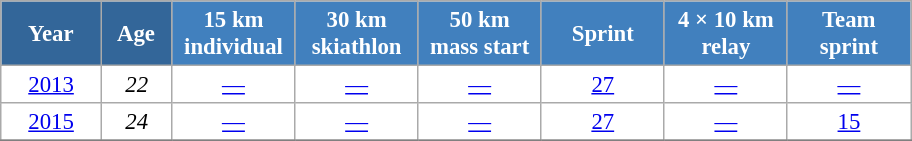<table class="wikitable" style="font-size:95%; text-align:center; border:grey solid 1px; border-collapse:collapse; background:#ffffff;">
<tr>
<th style="background-color:#369; color:white; width:60px;"> Year </th>
<th style="background-color:#369; color:white; width:40px;"> Age </th>
<th style="background-color:#4180be; color:white; width:75px;"> 15 km <br>individual</th>
<th style="background-color:#4180be; color:white; width:75px;"> 30 km <br> skiathlon </th>
<th style="background-color:#4180be; color:white; width:75px;"> 50 km <br>mass start</th>
<th style="background-color:#4180be; color:white; width:75px;"> Sprint </th>
<th style="background-color:#4180be; color:white; width:75px;"> 4 × 10 km <br> relay </th>
<th style="background-color:#4180be; color:white; width:75px;"> Team <br> sprint </th>
</tr>
<tr>
<td><a href='#'>2013</a></td>
<td><em>22</em></td>
<td><a href='#'>—</a></td>
<td><a href='#'>—</a></td>
<td><a href='#'>—</a></td>
<td><a href='#'>27</a></td>
<td><a href='#'>—</a></td>
<td><a href='#'>—</a></td>
</tr>
<tr>
<td><a href='#'>2015</a></td>
<td><em>24</em></td>
<td><a href='#'>—</a></td>
<td><a href='#'>—</a></td>
<td><a href='#'>—</a></td>
<td><a href='#'>27</a></td>
<td><a href='#'>—</a></td>
<td><a href='#'>15</a></td>
</tr>
<tr>
</tr>
</table>
